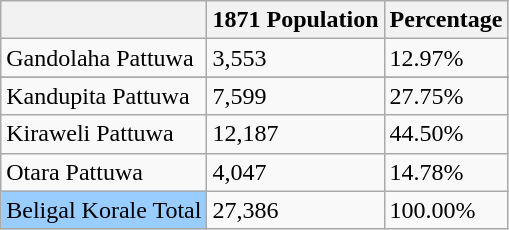<table class="wikitable">
<tr>
<th></th>
<th>1871 Population</th>
<th>Percentage</th>
</tr>
<tr>
<td>Gandolaha Pattuwa</td>
<td>3,553</td>
<td>12.97%</td>
</tr>
<tr>
</tr>
<tr>
<td>Kandupita Pattuwa</td>
<td>7,599</td>
<td>27.75%</td>
</tr>
<tr>
<td>Kiraweli Pattuwa</td>
<td>12,187</td>
<td>44.50%</td>
</tr>
<tr>
<td>Otara Pattuwa</td>
<td>4,047</td>
<td>14.78%</td>
</tr>
<tr>
<td align=left style="background: #99CCFF;">Beligal Korale Total</td>
<td>27,386</td>
<td>100.00%</td>
</tr>
</table>
